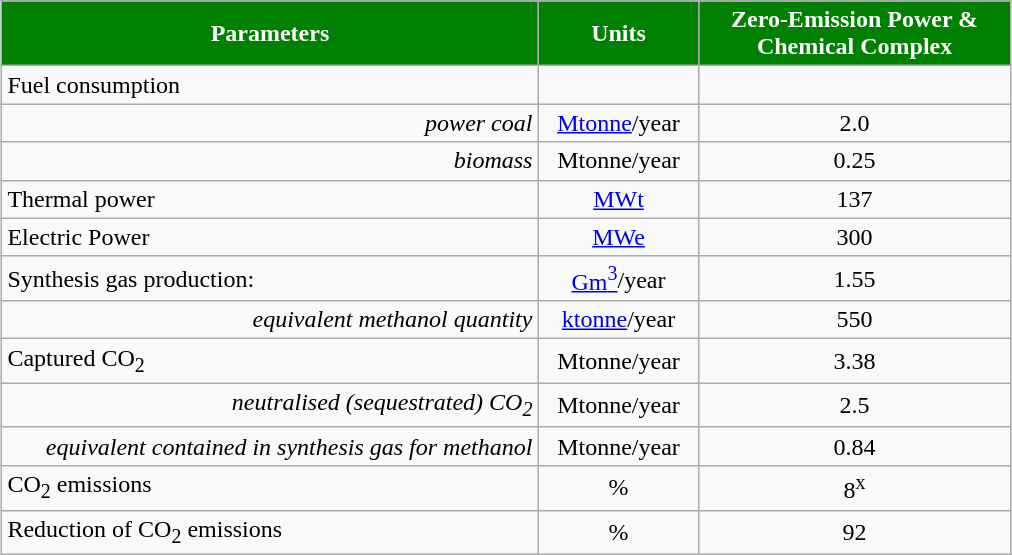<table class="wikitable" style="margin: 1em auto 1em auto">
<tr>
<th width="350" style="background:green; color:white">Parameters</th>
<th width="100" style="background:green; color:white">Units</th>
<th width="200" style="background:green; color:white">Zero-Emission Power &<br>Chemical Complex</th>
</tr>
<tr>
<td>Fuel consumption</td>
<td></td>
<td></td>
</tr>
<tr>
<td align="right"><em>power coal</em></td>
<td align="center"><a href='#'>Mtonne</a>/year</td>
<td align="center">2.0</td>
</tr>
<tr>
<td align="right"><em>biomass</em></td>
<td align="center">Mtonne/year</td>
<td align="center">0.25</td>
</tr>
<tr>
<td>Thermal power</td>
<td align="center"><a href='#'>MWt</a></td>
<td align="center">137</td>
</tr>
<tr>
<td>Electric Power</td>
<td align="center"><a href='#'>MWe</a></td>
<td align="center">300</td>
</tr>
<tr>
<td>Synthesis gas production:</td>
<td align="center"><a href='#'>Gm<sup>3</sup></a>/year</td>
<td align="center">1.55</td>
</tr>
<tr>
<td align="right"><em>equivalent methanol quantity</em></td>
<td align="center"><a href='#'>ktonne</a>/year</td>
<td align="center">550</td>
</tr>
<tr>
<td>Captured CO<sub>2</sub></td>
<td align="center">Mtonne/year</td>
<td align="center">3.38</td>
</tr>
<tr>
<td align="right"><em>neutralised (sequestrated) CO<sub>2</sub></em></td>
<td align="center">Mtonne/year</td>
<td align="center">2.5</td>
</tr>
<tr>
<td align="right"><em>equivalent contained in synthesis gas for methanol</em></td>
<td align="center">Mtonne/year</td>
<td align="center">0.84</td>
</tr>
<tr>
<td>CO<sub>2</sub> emissions</td>
<td align="center">%</td>
<td align="center">8<sup>x</sup></td>
</tr>
<tr>
<td>Reduction of CO<sub>2</sub> emissions</td>
<td align="center">%</td>
<td align="center">92</td>
</tr>
</table>
